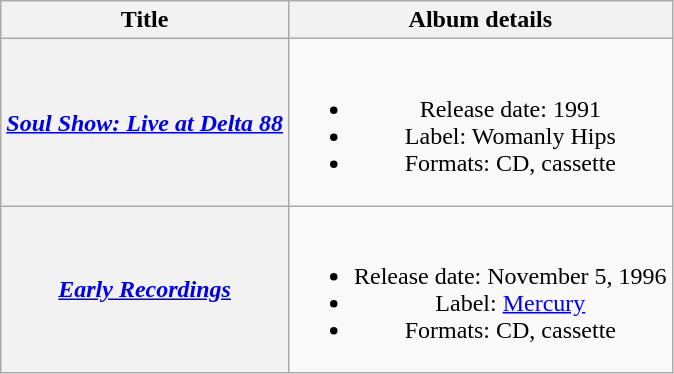<table class="wikitable plainrowheaders" style="text-align:center;">
<tr>
<th>Title</th>
<th>Album details</th>
</tr>
<tr>
<th scope="row"><em><a href='#'>Soul Show: Live at Delta 88</a></em></th>
<td><br><ul><li>Release date: 1991</li><li>Label: Womanly Hips</li><li>Formats: CD, cassette</li></ul></td>
</tr>
<tr>
<th scope="row"><em><a href='#'>Early Recordings</a></em></th>
<td><br><ul><li>Release date: November 5, 1996</li><li>Label: <a href='#'>Mercury</a></li><li>Formats: CD, cassette</li></ul></td>
</tr>
</table>
